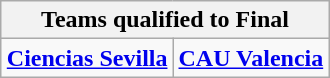<table class="wikitable" style="text-align: center; margin: 0 auto;">
<tr>
<th colspan="3">Teams qualified to Final</th>
</tr>
<tr>
<td><strong><a href='#'>Ciencias Sevilla</a></strong></td>
<td><strong><a href='#'>CAU Valencia</a></strong></td>
</tr>
</table>
